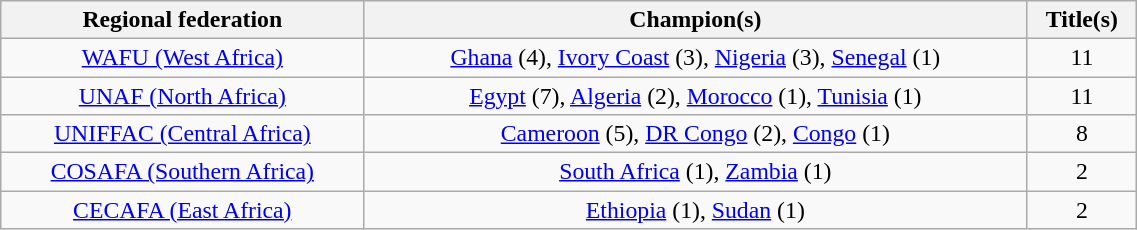<table class="wikitable" style="text-align:center; font-size:99%;" width="60%">
<tr>
<th>Regional federation</th>
<th>Champion(s)</th>
<th>Title(s)</th>
</tr>
<tr>
<td><a href='#'>WAFU (West Africa)</a></td>
<td><a href='#'>Ghana</a> (4), <a href='#'>Ivory Coast</a> (3), <a href='#'>Nigeria</a> (3), <a href='#'>Senegal</a> (1)</td>
<td>11</td>
</tr>
<tr>
<td><a href='#'>UNAF (North Africa)</a></td>
<td><a href='#'>Egypt</a> (7), <a href='#'>Algeria</a> (2), <a href='#'>Morocco</a> (1), <a href='#'>Tunisia</a> (1)</td>
<td>11</td>
</tr>
<tr>
<td><a href='#'>UNIFFAC (Central Africa)</a></td>
<td><a href='#'>Cameroon</a> (5), <a href='#'>DR Congo</a> (2), <a href='#'>Congo</a> (1)</td>
<td>8</td>
</tr>
<tr>
<td><a href='#'>COSAFA (Southern Africa)</a></td>
<td><a href='#'>South Africa</a> (1), <a href='#'>Zambia</a> (1)</td>
<td>2</td>
</tr>
<tr>
<td><a href='#'>CECAFA (East Africa)</a></td>
<td><a href='#'>Ethiopia</a> (1), <a href='#'>Sudan</a> (1)</td>
<td>2</td>
</tr>
</table>
